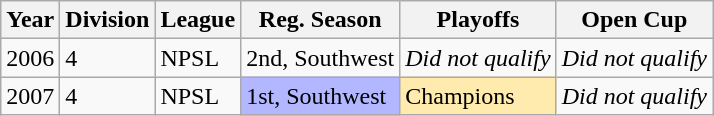<table class="wikitable">
<tr>
<th>Year</th>
<th>Division</th>
<th>League</th>
<th>Reg. Season</th>
<th>Playoffs</th>
<th>Open Cup</th>
</tr>
<tr>
<td>2006</td>
<td>4</td>
<td>NPSL</td>
<td>2nd, Southwest</td>
<td><em>Did not qualify</em></td>
<td><em>Did not qualify</em></td>
</tr>
<tr>
<td>2007</td>
<td>4</td>
<td>NPSL</td>
<td bgcolor="B3B7FF">1st, Southwest</td>
<td bgcolor="FFEBAD">Champions</td>
<td><em>Did not qualify</em></td>
</tr>
</table>
